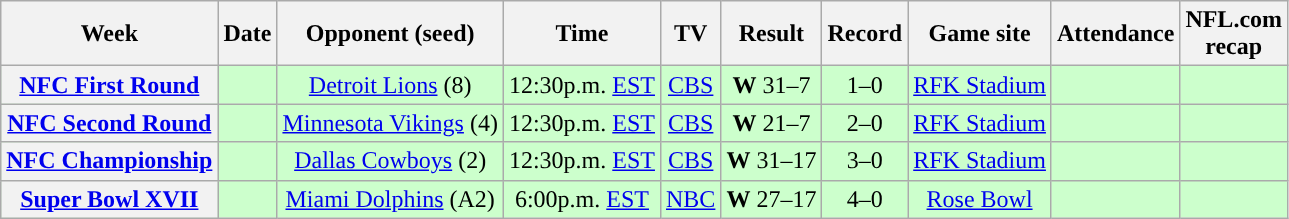<table class="wikitable" style="text-align:center">
<tr>
<th>Week</th>
<th>Date</th>
<th>Opponent (seed)</th>
<th>Time</th>
<th>TV</th>
<th>Result</th>
<th>Record</th>
<th>Game site</th>
<th>Attendance</th>
<th>NFL.com<br>recap</th>
</tr>
<tr style="background:#cfc">
<th><a href='#'>NFC First Round</a></th>
<td></td>
<td><a href='#'>Detroit Lions</a> (8)</td>
<td>12:30p.m. <a href='#'>EST</a></td>
<td><a href='#'>CBS</a></td>
<td><strong>W</strong> 31–7</td>
<td>1–0</td>
<td><a href='#'>RFK Stadium</a></td>
<td></td>
<td></td>
</tr>
<tr style="background:#cfc">
<th><a href='#'>NFC Second Round</a></th>
<td></td>
<td><a href='#'>Minnesota Vikings</a> (4)</td>
<td>12:30p.m. <a href='#'>EST</a></td>
<td><a href='#'>CBS</a></td>
<td><strong>W</strong> 21–7</td>
<td>2–0</td>
<td><a href='#'>RFK Stadium</a></td>
<td></td>
<td></td>
</tr>
<tr style="background:#cfc">
<th><a href='#'>NFC Championship</a></th>
<td></td>
<td><a href='#'>Dallas Cowboys</a> (2)</td>
<td>12:30p.m. <a href='#'>EST</a></td>
<td><a href='#'>CBS</a></td>
<td><strong>W</strong> 31–17</td>
<td>3–0</td>
<td><a href='#'>RFK Stadium</a></td>
<td></td>
<td></td>
</tr>
<tr style="background:#cfc">
<th><a href='#'>Super Bowl XVII</a></th>
<td></td>
<td><a href='#'>Miami Dolphins</a> (A2)</td>
<td>6:00p.m. <a href='#'>EST</a></td>
<td><a href='#'>NBC</a></td>
<td><strong>W</strong>  27–17</td>
<td>4–0</td>
<td><a href='#'>Rose Bowl</a></td>
<td></td>
<td></td>
</tr>
</table>
